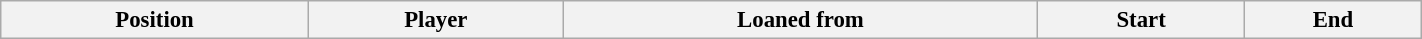<table class="wikitable sortable" style="width:75%; text-align:center; font-size:95%; text-align:left;">
<tr>
<th>Position</th>
<th>Player</th>
<th>Loaned from</th>
<th>Start</th>
<th>End</th>
</tr>
</table>
